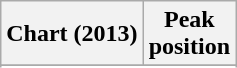<table class="wikitable sortable plainrowheaders" style="text-align:center">
<tr>
<th scope="col">Chart (2013)</th>
<th scope="col">Peak<br>position</th>
</tr>
<tr>
</tr>
<tr>
</tr>
</table>
